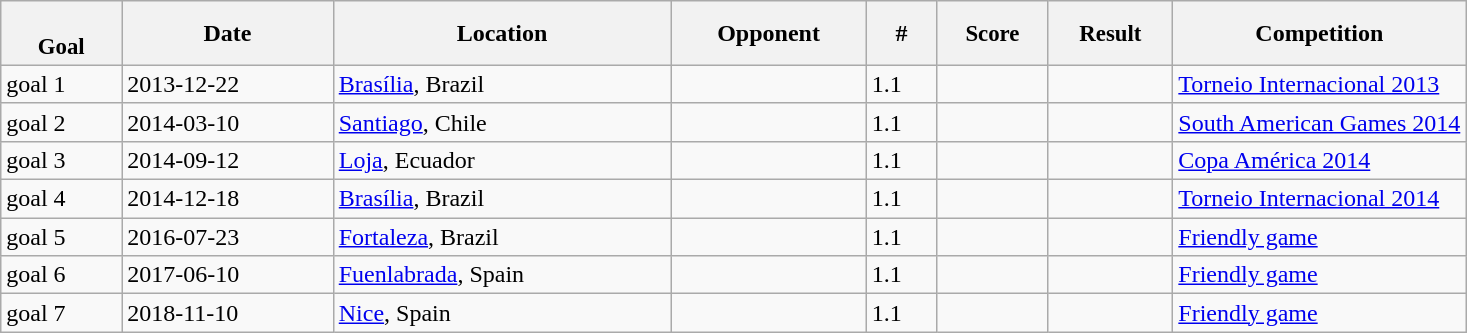<table class="wikitable collapsible sortable">
<tr>
<th data-sort-type="number" style="font-size:95%;"><br>Goal</th>
<th>Date</th>
<th>Location</th>
<th>Opponent</th>
<th>#</th>
<th data-sort-type="number" style="font-size:95%;">Score</th>
<th data-sort-type="number" style="font-size:95%;">Result</th>
<th width="20%">Competition</th>
</tr>
<tr>
<td>goal 1</td>
<td>2013-12-22</td>
<td> <a href='#'>Brasília</a>, Brazil</td>
<td></td>
<td>1.1</td>
<td></td>
<td></td>
<td><a href='#'>Torneio Internacional 2013</a></td>
</tr>
<tr>
<td>goal 2</td>
<td>2014-03-10</td>
<td> <a href='#'>Santiago</a>, Chile</td>
<td></td>
<td>1.1</td>
<td></td>
<td></td>
<td><a href='#'>South American Games 2014</a></td>
</tr>
<tr>
<td>goal 3</td>
<td>2014-09-12</td>
<td> <a href='#'>Loja</a>, Ecuador</td>
<td></td>
<td>1.1</td>
<td></td>
<td></td>
<td><a href='#'>Copa América 2014</a></td>
</tr>
<tr>
<td>goal 4</td>
<td>2014-12-18</td>
<td> <a href='#'>Brasília</a>, Brazil</td>
<td></td>
<td>1.1</td>
<td></td>
<td></td>
<td><a href='#'>Torneio Internacional 2014</a></td>
</tr>
<tr>
<td>goal 5</td>
<td>2016-07-23</td>
<td> <a href='#'>Fortaleza</a>, Brazil</td>
<td></td>
<td>1.1</td>
<td></td>
<td></td>
<td><a href='#'>Friendly game</a></td>
</tr>
<tr>
<td>goal 6</td>
<td>2017-06-10</td>
<td> <a href='#'>Fuenlabrada</a>, Spain</td>
<td></td>
<td>1.1</td>
<td></td>
<td></td>
<td><a href='#'>Friendly game</a></td>
</tr>
<tr>
<td>goal 7</td>
<td>2018-11-10</td>
<td> <a href='#'>Nice</a>, Spain</td>
<td></td>
<td>1.1</td>
<td></td>
<td></td>
<td><a href='#'>Friendly game</a></td>
</tr>
</table>
